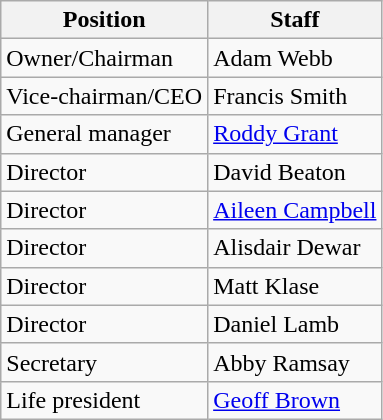<table class="wikitable">
<tr>
<th>Position</th>
<th>Staff</th>
</tr>
<tr>
<td>Owner/Chairman</td>
<td>Adam Webb</td>
</tr>
<tr>
<td>Vice-chairman/CEO</td>
<td>Francis Smith</td>
</tr>
<tr>
<td>General manager</td>
<td><a href='#'>Roddy Grant</a></td>
</tr>
<tr>
<td>Director</td>
<td>David Beaton</td>
</tr>
<tr>
<td>Director</td>
<td><a href='#'>Aileen Campbell</a></td>
</tr>
<tr>
<td>Director</td>
<td>Alisdair Dewar</td>
</tr>
<tr>
<td>Director</td>
<td>Matt Klase</td>
</tr>
<tr>
<td>Director</td>
<td>Daniel Lamb</td>
</tr>
<tr>
<td>Secretary</td>
<td>Abby Ramsay</td>
</tr>
<tr>
<td>Life president</td>
<td><a href='#'>Geoff Brown</a></td>
</tr>
</table>
